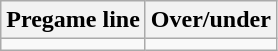<table class="wikitable">
<tr align="center">
<th style=>Pregame line</th>
<th style=>Over/under</th>
</tr>
<tr align="center">
<td></td>
<td></td>
</tr>
</table>
